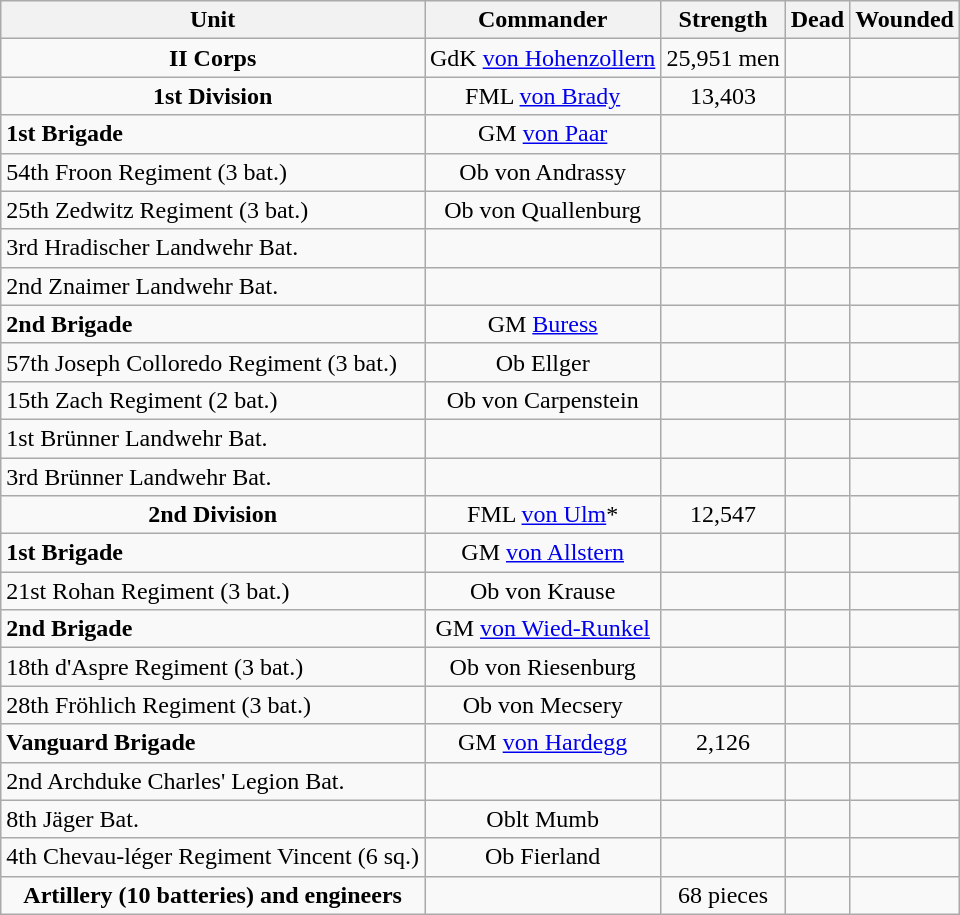<table class="wikitable">
<tr>
<th>Unit</th>
<th>Commander</th>
<th>Strength</th>
<th>Dead</th>
<th>Wounded</th>
</tr>
<tr>
<th style="background:#f9f9f9;">II Corps</th>
<td style="text-align:center;">GdK <a href='#'>von Hohenzollern</a></td>
<td style="text-align:center;">25,951 men</td>
<td style="text-align:center;"></td>
<td style="text-align:center;"></td>
</tr>
<tr>
<th style="background:#f9f9f9;">1st Division</th>
<td style="text-align:center;">FML <a href='#'>von Brady</a></td>
<td style="text-align:center;">13,403</td>
<td style="text-align:center;"></td>
<td style="text-align:center;"></td>
</tr>
<tr>
<td><strong>1st Brigade</strong></td>
<td style="text-align:center;">GM <a href='#'>von Paar</a></td>
<td style="text-align:center;"></td>
<td style="text-align:center;"></td>
<td style="text-align:center;"></td>
</tr>
<tr>
<td>54th Froon Regiment (3 bat.)</td>
<td style="text-align:center;">Ob von Andrassy</td>
<td style="text-align:center;"></td>
<td style="text-align:center;"></td>
<td style="text-align:center;"></td>
</tr>
<tr>
<td>25th Zedwitz Regiment (3 bat.)</td>
<td style="text-align:center;">Ob von Quallenburg</td>
<td style="text-align:center;"></td>
<td style="text-align:center;"></td>
<td style="text-align:center;"></td>
</tr>
<tr>
<td>3rd Hradischer Landwehr Bat.</td>
<td style="text-align:center;"></td>
<td style="text-align:center;"></td>
<td style="text-align:center;"></td>
<td style="text-align:center;"></td>
</tr>
<tr>
<td>2nd Znaimer Landwehr Bat.</td>
<td style="text-align:center;"></td>
<td style="text-align:center;"></td>
<td style="text-align:center;"></td>
<td style="text-align:center;"></td>
</tr>
<tr>
<td><strong>2nd Brigade</strong></td>
<td style="text-align:center;">GM <a href='#'>Buress</a></td>
<td style="text-align:center;"></td>
<td style="text-align:center;"></td>
<td style="text-align:center;"></td>
</tr>
<tr>
<td>57th Joseph Colloredo Regiment (3 bat.)</td>
<td style="text-align:center;">Ob Ellger</td>
<td style="text-align:center;"></td>
<td style="text-align:center;"></td>
<td style="text-align:center;"></td>
</tr>
<tr>
<td>15th Zach Regiment (2 bat.)</td>
<td style="text-align:center;">Ob von Carpenstein</td>
<td style="text-align:center;"></td>
<td style="text-align:center;"></td>
<td style="text-align:center;"></td>
</tr>
<tr>
<td>1st Brünner Landwehr Bat.</td>
<td style="text-align:center;"></td>
<td style="text-align:center;"></td>
<td style="text-align:center;"></td>
<td style="text-align:center;"></td>
</tr>
<tr>
<td>3rd Brünner Landwehr Bat.</td>
<td style="text-align:center;"></td>
<td style="text-align:center;"></td>
<td style="text-align:center;"></td>
<td style="text-align:center;"></td>
</tr>
<tr>
<th style="background:#f9f9f9;">2nd Division</th>
<td style="text-align:center;">FML <a href='#'>von Ulm</a>*</td>
<td style="text-align:center;">12,547</td>
<td style="text-align:center;"></td>
<td style="text-align:center;"></td>
</tr>
<tr>
<td><strong>1st Brigade</strong></td>
<td style="text-align:center;">GM <a href='#'>von Allstern</a></td>
<td style="text-align:center;"></td>
<td style="text-align:center;"></td>
<td style="text-align:center;"></td>
</tr>
<tr>
<td>21st Rohan Regiment (3 bat.)</td>
<td style="text-align:center;">Ob von Krause</td>
<td style="text-align:center;"></td>
<td style="text-align:center;"></td>
<td style="text-align:center;"></td>
</tr>
<tr>
<td><strong>2nd Brigade</strong></td>
<td style="text-align:center;">GM <a href='#'>von Wied-Runkel</a></td>
<td style="text-align:center;"></td>
<td style="text-align:center;"></td>
<td style="text-align:center;"></td>
</tr>
<tr>
<td>18th d'Aspre Regiment (3 bat.)</td>
<td style="text-align:center;">Ob von Riesenburg</td>
<td style="text-align:center;"></td>
<td style="text-align:center;"></td>
<td style="text-align:center;"></td>
</tr>
<tr>
<td>28th Fröhlich Regiment (3 bat.)</td>
<td style="text-align:center;">Ob von Mecsery</td>
<td style="text-align:center;"></td>
<td style="text-align:center;"></td>
<td style="text-align:center;"></td>
</tr>
<tr>
<td><strong>Vanguard Brigade</strong></td>
<td style="text-align:center;">GM <a href='#'>von Hardegg</a></td>
<td style="text-align:center;">2,126</td>
<td style="text-align:center;"></td>
<td style="text-align:center;"></td>
</tr>
<tr>
<td>2nd Archduke Charles' Legion Bat.</td>
<td style="text-align:center;"></td>
<td style="text-align:center;"></td>
<td style="text-align:center;"></td>
<td style="text-align:center;"></td>
</tr>
<tr>
<td>8th Jäger Bat.</td>
<td style="text-align:center;">Oblt Mumb</td>
<td style="text-align:center;"></td>
<td style="text-align:center;"></td>
<td style="text-align:center;"></td>
</tr>
<tr>
<td>4th Chevau-léger Regiment Vincent (6 sq.)</td>
<td style="text-align:center;">Ob Fierland</td>
<td style="text-align:center;"></td>
<td style="text-align:center;"></td>
<td style="text-align:center;"></td>
</tr>
<tr>
<th style="background:#f9f9f9;">Artillery (10 batteries) and engineers</th>
<td style="text-align:center;"></td>
<td style="text-align:center;">68 pieces</td>
<td style="text-align:center;"></td>
<td style="text-align:center;"></td>
</tr>
</table>
